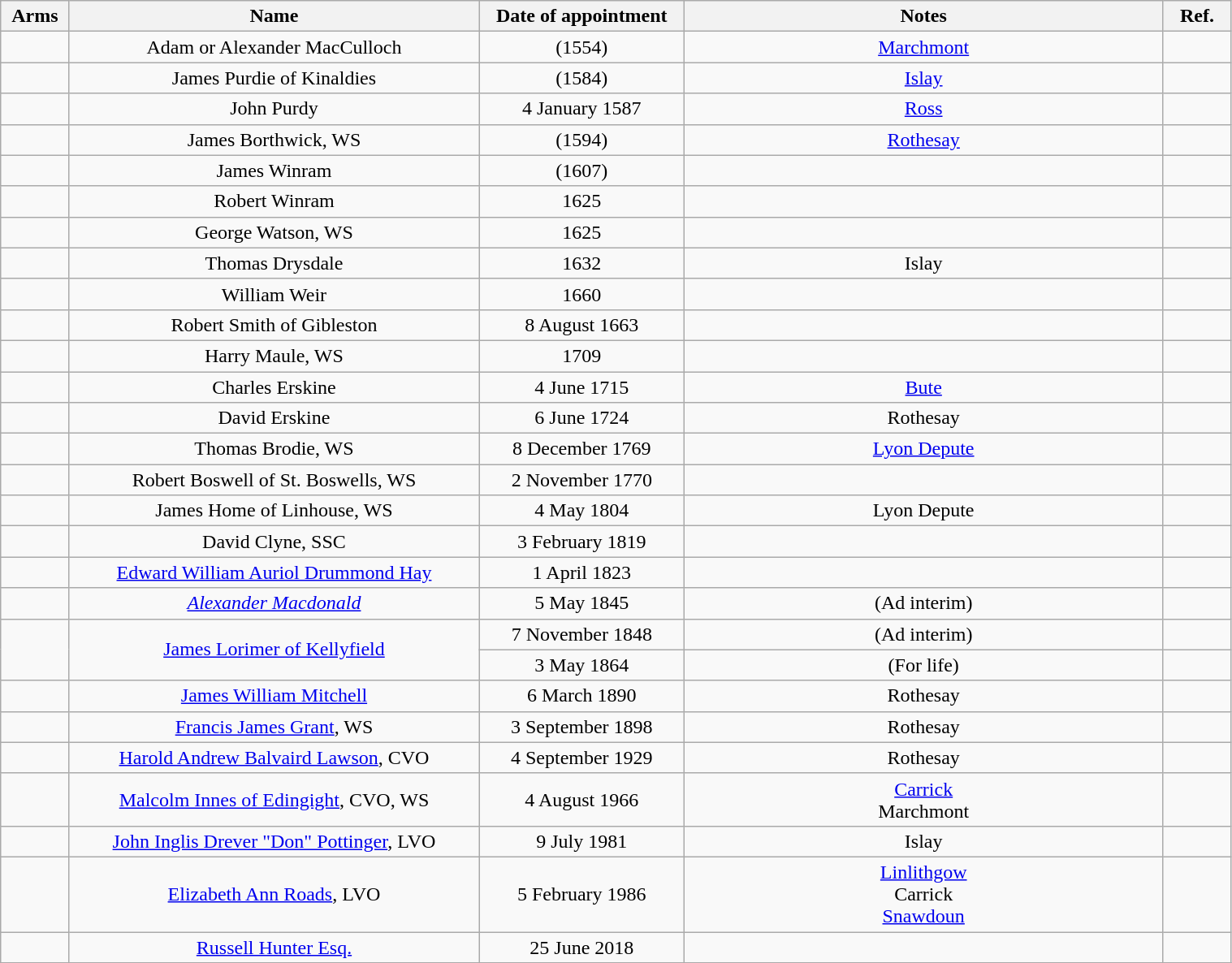<table class="wikitable" style="text-align:center; width:80%">
<tr>
<th style="width:5%">Arms</th>
<th style="width:30%">Name</th>
<th style="width:15%">Date of appointment</th>
<th style="width:35%">Notes</th>
<th style="width:5%">Ref.</th>
</tr>
<tr>
<td></td>
<td>Adam or Alexander MacCulloch</td>
<td>(1554)</td>
<td><a href='#'>Marchmont</a></td>
<td></td>
</tr>
<tr>
<td></td>
<td>James Purdie of Kinaldies</td>
<td>(1584)</td>
<td><a href='#'>Islay</a></td>
<td></td>
</tr>
<tr>
<td></td>
<td>John Purdy</td>
<td>4 January 1587</td>
<td><a href='#'>Ross</a></td>
<td></td>
</tr>
<tr>
<td></td>
<td>James Borthwick, WS</td>
<td>(1594)</td>
<td><a href='#'>Rothesay</a></td>
<td></td>
</tr>
<tr>
<td></td>
<td>James Winram</td>
<td>(1607)</td>
<td></td>
<td></td>
</tr>
<tr>
<td></td>
<td>Robert Winram</td>
<td>1625</td>
<td></td>
<td></td>
</tr>
<tr>
<td></td>
<td>George Watson, WS</td>
<td>1625</td>
<td></td>
<td></td>
</tr>
<tr>
<td></td>
<td>Thomas Drysdale</td>
<td>1632</td>
<td>Islay</td>
<td></td>
</tr>
<tr>
<td></td>
<td>William Weir</td>
<td>1660</td>
<td></td>
<td></td>
</tr>
<tr>
<td></td>
<td>Robert Smith of Gibleston</td>
<td>8 August 1663</td>
<td></td>
<td></td>
</tr>
<tr>
<td></td>
<td>Harry Maule, WS</td>
<td>1709</td>
<td></td>
<td></td>
</tr>
<tr>
<td></td>
<td>Charles Erskine</td>
<td>4 June 1715</td>
<td><a href='#'>Bute</a></td>
<td></td>
</tr>
<tr>
<td></td>
<td>David Erskine</td>
<td>6 June 1724</td>
<td>Rothesay</td>
<td></td>
</tr>
<tr>
<td></td>
<td>Thomas Brodie, WS</td>
<td>8 December 1769</td>
<td><a href='#'>Lyon Depute</a></td>
<td></td>
</tr>
<tr>
<td></td>
<td>Robert Boswell of St. Boswells, WS</td>
<td>2 November 1770</td>
<td></td>
<td></td>
</tr>
<tr>
<td></td>
<td>James Home of Linhouse, WS</td>
<td>4 May 1804</td>
<td>Lyon Depute</td>
<td></td>
</tr>
<tr>
<td></td>
<td>David Clyne, SSC</td>
<td>3 February 1819</td>
<td></td>
<td></td>
</tr>
<tr>
<td></td>
<td><a href='#'>Edward William Auriol Drummond Hay</a></td>
<td>1 April 1823</td>
<td></td>
<td></td>
</tr>
<tr>
<td></td>
<td><em><a href='#'>Alexander Macdonald</a></em></td>
<td>5 May 1845</td>
<td>(Ad interim)</td>
<td></td>
</tr>
<tr>
<td rowspan="2"></td>
<td rowspan="2"><a href='#'>James Lorimer of Kellyfield</a></td>
<td>7 November 1848</td>
<td>(Ad interim)</td>
<td></td>
</tr>
<tr>
<td>3 May 1864</td>
<td>(For life)</td>
<td></td>
</tr>
<tr>
<td></td>
<td><a href='#'>James William Mitchell</a></td>
<td>6 March 1890</td>
<td>Rothesay</td>
<td></td>
</tr>
<tr>
<td></td>
<td><a href='#'>Francis James Grant</a>, WS</td>
<td>3 September 1898</td>
<td>Rothesay</td>
<td></td>
</tr>
<tr>
<td></td>
<td><a href='#'>Harold Andrew Balvaird Lawson</a>, CVO</td>
<td>4 September 1929</td>
<td>Rothesay</td>
<td></td>
</tr>
<tr>
<td></td>
<td><a href='#'>Malcolm Innes of Edingight</a>, CVO, WS</td>
<td>4 August 1966</td>
<td><a href='#'>Carrick</a><br>Marchmont</td>
<td></td>
</tr>
<tr>
<td></td>
<td><a href='#'>John Inglis Drever "Don" Pottinger</a>, LVO</td>
<td>9 July 1981</td>
<td>Islay</td>
<td></td>
</tr>
<tr>
<td></td>
<td><a href='#'>Elizabeth Ann Roads</a>, LVO</td>
<td>5 February 1986</td>
<td><a href='#'>Linlithgow</a><br>Carrick<br><a href='#'>Snawdoun</a></td>
<td></td>
</tr>
<tr>
<td></td>
<td><a href='#'>Russell Hunter Esq.</a></td>
<td>25 June 2018</td>
<td></td>
<td></td>
</tr>
<tr>
</tr>
</table>
